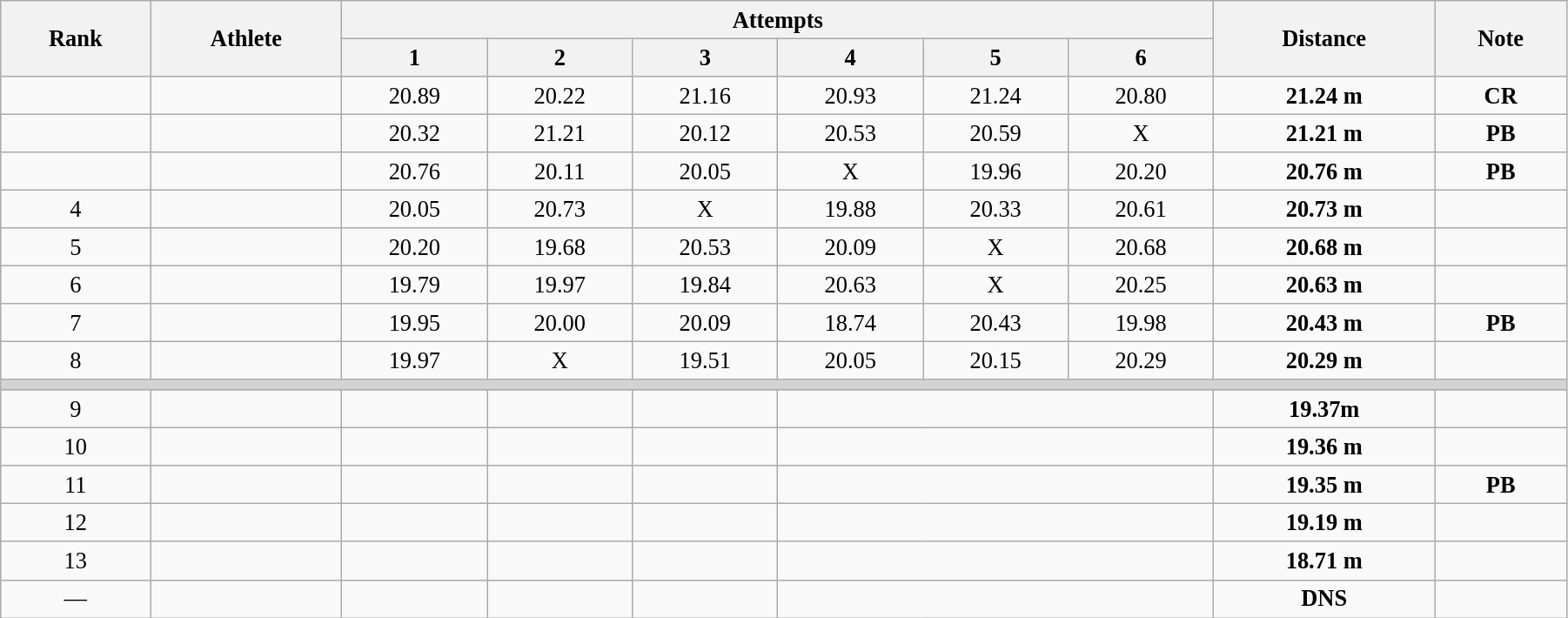<table class="wikitable" style=" text-align:center; font-size:110%;" width="95%">
<tr>
<th rowspan="2">Rank</th>
<th rowspan="2">Athlete</th>
<th colspan="6">Attempts</th>
<th rowspan="2">Distance</th>
<th rowspan="2">Note</th>
</tr>
<tr>
<th>1</th>
<th>2</th>
<th>3</th>
<th>4</th>
<th>5</th>
<th>6</th>
</tr>
<tr>
<td></td>
<td align=left></td>
<td>20.89</td>
<td>20.22</td>
<td>21.16</td>
<td>20.93</td>
<td>21.24</td>
<td>20.80</td>
<td><strong>21.24 m </strong></td>
<td><strong>CR</strong></td>
</tr>
<tr>
<td></td>
<td align=left></td>
<td>20.32</td>
<td>21.21</td>
<td>20.12</td>
<td>20.53</td>
<td>20.59</td>
<td>X</td>
<td><strong>21.21 m </strong></td>
<td><strong>PB</strong></td>
</tr>
<tr>
<td></td>
<td align=left></td>
<td>20.76</td>
<td>20.11</td>
<td>20.05</td>
<td>X</td>
<td>19.96</td>
<td>20.20</td>
<td><strong>20.76 m </strong></td>
<td><strong>PB</strong></td>
</tr>
<tr>
<td>4</td>
<td align=left></td>
<td>20.05</td>
<td>20.73</td>
<td>X</td>
<td>19.88</td>
<td>20.33</td>
<td>20.61</td>
<td><strong>20.73 m </strong></td>
<td></td>
</tr>
<tr>
<td>5</td>
<td align=left></td>
<td>20.20</td>
<td>19.68</td>
<td>20.53</td>
<td>20.09</td>
<td>X</td>
<td>20.68</td>
<td><strong>20.68 m </strong></td>
<td></td>
</tr>
<tr>
<td>6</td>
<td align=left></td>
<td>19.79</td>
<td>19.97</td>
<td>19.84</td>
<td>20.63</td>
<td>X</td>
<td>20.25</td>
<td><strong>20.63 m </strong></td>
<td></td>
</tr>
<tr>
<td>7</td>
<td align=left></td>
<td>19.95</td>
<td>20.00</td>
<td>20.09</td>
<td>18.74</td>
<td>20.43</td>
<td>19.98</td>
<td><strong>20.43 m </strong></td>
<td><strong>PB</strong></td>
</tr>
<tr>
<td>8</td>
<td align=left></td>
<td>19.97</td>
<td>X</td>
<td>19.51</td>
<td>20.05</td>
<td>20.15</td>
<td>20.29</td>
<td><strong>20.29 m </strong></td>
<td></td>
</tr>
<tr>
<td colspan=10 bgcolor=lightgray></td>
</tr>
<tr>
<td>9</td>
<td align=left></td>
<td></td>
<td></td>
<td></td>
<td colspan=3></td>
<td><strong>19.37m </strong></td>
</tr>
<tr>
<td>10</td>
<td align=left></td>
<td></td>
<td></td>
<td></td>
<td colspan=3></td>
<td><strong>19.36 m </strong></td>
<td></td>
</tr>
<tr>
<td>11</td>
<td align=left></td>
<td></td>
<td></td>
<td></td>
<td colspan=3></td>
<td><strong>19.35 m </strong></td>
<td><strong>PB</strong></td>
</tr>
<tr>
<td>12</td>
<td align=left></td>
<td></td>
<td></td>
<td></td>
<td colspan=3></td>
<td><strong>19.19 m </strong></td>
<td></td>
</tr>
<tr>
<td>13</td>
<td align=left></td>
<td></td>
<td></td>
<td></td>
<td colspan=3></td>
<td><strong>18.71 m </strong></td>
<td></td>
</tr>
<tr>
<td>—</td>
<td align=left></td>
<td></td>
<td></td>
<td></td>
<td colspan=3></td>
<td><strong>DNS </strong></td>
</tr>
</table>
